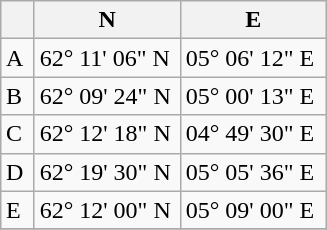<table class="wikitable" align=right>
<tr>
<th scope="col" width="15px"></th>
<th scope="col" width="90px">N</th>
<th scope="col" width="90px">E</th>
</tr>
<tr>
<td>A</td>
<td>62° 11' 06" N</td>
<td>05° 06' 12" E</td>
</tr>
<tr>
<td>B</td>
<td>62° 09' 24" N</td>
<td>05° 00' 13" E</td>
</tr>
<tr>
<td>C</td>
<td>62° 12' 18" N</td>
<td>04° 49' 30" E</td>
</tr>
<tr>
<td>D</td>
<td>62° 19' 30" N</td>
<td>05° 05' 36" E</td>
</tr>
<tr>
<td>E</td>
<td>62° 12' 00" N</td>
<td>05° 09' 00" E</td>
</tr>
<tr>
</tr>
</table>
